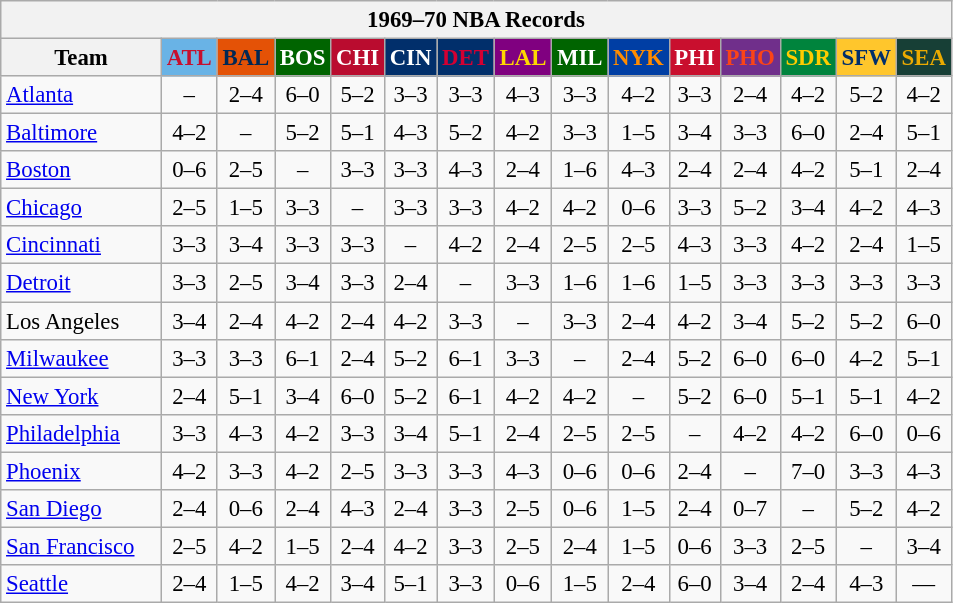<table class="wikitable" style="font-size:95%; text-align:center;">
<tr>
<th colspan=15>1969–70 NBA Records</th>
</tr>
<tr>
<th width=100>Team</th>
<th style="background:#69B3E6;color:#C70F2E;width=35">ATL</th>
<th style="background:#E45206;color:#012854;width=35">BAL</th>
<th style="background:#006400;color:#FFFFFF;width=35">BOS</th>
<th style="background:#BA0C2F;color:#FFFFFF;width=35">CHI</th>
<th style="background:#012F6B;color:#FFFFFF;width=35">CIN</th>
<th style="background:#012F6B;color:#D40032;width=35">DET</th>
<th style="background:#800080;color:#FFD700;width=35">LAL</th>
<th style="background:#006400;color:#FFFFFF;width=35">MIL</th>
<th style="background:#003EA4;color:#FF8C00;width=35">NYK</th>
<th style="background:#C90F2E;color:#FFFFFF;width=35">PHI</th>
<th style="background:#702F8B;color:#FA4417;width=35">PHO</th>
<th style="background:#00843D;color:#FFCC00;width=35">SDR</th>
<th style="background:#FFC62C;color:#012F6B;width=35">SFW</th>
<th style="background:#173F36;color:#EBAA00;width=35">SEA</th>
</tr>
<tr>
<td style="text-align:left;"><a href='#'>Atlanta</a></td>
<td>–</td>
<td>2–4</td>
<td>6–0</td>
<td>5–2</td>
<td>3–3</td>
<td>3–3</td>
<td>4–3</td>
<td>3–3</td>
<td>4–2</td>
<td>3–3</td>
<td>2–4</td>
<td>4–2</td>
<td>5–2</td>
<td>4–2</td>
</tr>
<tr>
<td style="text-align:left;"><a href='#'>Baltimore</a></td>
<td>4–2</td>
<td>–</td>
<td>5–2</td>
<td>5–1</td>
<td>4–3</td>
<td>5–2</td>
<td>4–2</td>
<td>3–3</td>
<td>1–5</td>
<td>3–4</td>
<td>3–3</td>
<td>6–0</td>
<td>2–4</td>
<td>5–1</td>
</tr>
<tr>
<td style="text-align:left;"><a href='#'>Boston</a></td>
<td>0–6</td>
<td>2–5</td>
<td>–</td>
<td>3–3</td>
<td>3–3</td>
<td>4–3</td>
<td>2–4</td>
<td>1–6</td>
<td>4–3</td>
<td>2–4</td>
<td>2–4</td>
<td>4–2</td>
<td>5–1</td>
<td>2–4</td>
</tr>
<tr>
<td style="text-align:left;"><a href='#'>Chicago</a></td>
<td>2–5</td>
<td>1–5</td>
<td>3–3</td>
<td>–</td>
<td>3–3</td>
<td>3–3</td>
<td>4–2</td>
<td>4–2</td>
<td>0–6</td>
<td>3–3</td>
<td>5–2</td>
<td>3–4</td>
<td>4–2</td>
<td>4–3</td>
</tr>
<tr>
<td style="text-align:left;"><a href='#'>Cincinnati</a></td>
<td>3–3</td>
<td>3–4</td>
<td>3–3</td>
<td>3–3</td>
<td>–</td>
<td>4–2</td>
<td>2–4</td>
<td>2–5</td>
<td>2–5</td>
<td>4–3</td>
<td>3–3</td>
<td>4–2</td>
<td>2–4</td>
<td>1–5</td>
</tr>
<tr>
<td style="text-align:left;"><a href='#'>Detroit</a></td>
<td>3–3</td>
<td>2–5</td>
<td>3–4</td>
<td>3–3</td>
<td>2–4</td>
<td>–</td>
<td>3–3</td>
<td>1–6</td>
<td>1–6</td>
<td>1–5</td>
<td>3–3</td>
<td>3–3</td>
<td>3–3</td>
<td>3–3</td>
</tr>
<tr>
<td style="text-align:left;">Los Angeles</td>
<td>3–4</td>
<td>2–4</td>
<td>4–2</td>
<td>2–4</td>
<td>4–2</td>
<td>3–3</td>
<td>–</td>
<td>3–3</td>
<td>2–4</td>
<td>4–2</td>
<td>3–4</td>
<td>5–2</td>
<td>5–2</td>
<td>6–0</td>
</tr>
<tr>
<td style="text-align:left;"><a href='#'>Milwaukee</a></td>
<td>3–3</td>
<td>3–3</td>
<td>6–1</td>
<td>2–4</td>
<td>5–2</td>
<td>6–1</td>
<td>3–3</td>
<td>–</td>
<td>2–4</td>
<td>5–2</td>
<td>6–0</td>
<td>6–0</td>
<td>4–2</td>
<td>5–1</td>
</tr>
<tr>
<td style="text-align:left;"><a href='#'>New York</a></td>
<td>2–4</td>
<td>5–1</td>
<td>3–4</td>
<td>6–0</td>
<td>5–2</td>
<td>6–1</td>
<td>4–2</td>
<td>4–2</td>
<td>–</td>
<td>5–2</td>
<td>6–0</td>
<td>5–1</td>
<td>5–1</td>
<td>4–2</td>
</tr>
<tr>
<td style="text-align:left;"><a href='#'>Philadelphia</a></td>
<td>3–3</td>
<td>4–3</td>
<td>4–2</td>
<td>3–3</td>
<td>3–4</td>
<td>5–1</td>
<td>2–4</td>
<td>2–5</td>
<td>2–5</td>
<td>–</td>
<td>4–2</td>
<td>4–2</td>
<td>6–0</td>
<td>0–6</td>
</tr>
<tr>
<td style="text-align:left;"><a href='#'>Phoenix</a></td>
<td>4–2</td>
<td>3–3</td>
<td>4–2</td>
<td>2–5</td>
<td>3–3</td>
<td>3–3</td>
<td>4–3</td>
<td>0–6</td>
<td>0–6</td>
<td>2–4</td>
<td>–</td>
<td>7–0</td>
<td>3–3</td>
<td>4–3</td>
</tr>
<tr>
<td style="text-align:left;"><a href='#'>San Diego</a></td>
<td>2–4</td>
<td>0–6</td>
<td>2–4</td>
<td>4–3</td>
<td>2–4</td>
<td>3–3</td>
<td>2–5</td>
<td>0–6</td>
<td>1–5</td>
<td>2–4</td>
<td>0–7</td>
<td>–</td>
<td>5–2</td>
<td>4–2</td>
</tr>
<tr>
<td style="text-align:left;"><a href='#'>San Francisco</a></td>
<td>2–5</td>
<td>4–2</td>
<td>1–5</td>
<td>2–4</td>
<td>4–2</td>
<td>3–3</td>
<td>2–5</td>
<td>2–4</td>
<td>1–5</td>
<td>0–6</td>
<td>3–3</td>
<td>2–5</td>
<td>–</td>
<td>3–4</td>
</tr>
<tr>
<td style="text-align:left;"><a href='#'>Seattle</a></td>
<td>2–4</td>
<td>1–5</td>
<td>4–2</td>
<td>3–4</td>
<td>5–1</td>
<td>3–3</td>
<td>0–6</td>
<td>1–5</td>
<td>2–4</td>
<td>6–0</td>
<td>3–4</td>
<td>2–4</td>
<td>4–3</td>
<td>—</td>
</tr>
</table>
